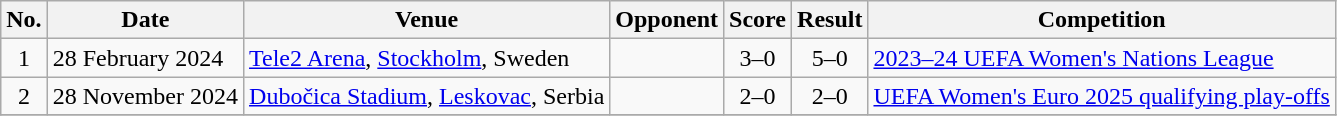<table class="wikitable sortable">
<tr>
<th scope="col">No.</th>
<th scope="col">Date</th>
<th scope="col">Venue</th>
<th scope="col">Opponent</th>
<th scope="col">Score</th>
<th scope="col">Result</th>
<th scope="col">Competition</th>
</tr>
<tr>
<td align="center">1</td>
<td>28 February 2024</td>
<td><a href='#'>Tele2 Arena</a>, <a href='#'>Stockholm</a>, Sweden</td>
<td></td>
<td align="center">3–0</td>
<td align="center">5–0</td>
<td><a href='#'>2023–24 UEFA Women's Nations League</a></td>
</tr>
<tr>
<td align="center">2</td>
<td>28 November 2024</td>
<td><a href='#'>Dubočica Stadium</a>, <a href='#'>Leskovac</a>, Serbia</td>
<td></td>
<td align="center">2–0</td>
<td align="center">2–0</td>
<td><a href='#'>UEFA Women's Euro 2025 qualifying play-offs</a></td>
</tr>
<tr>
</tr>
</table>
